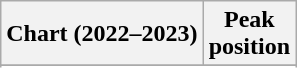<table class="wikitable sortable plainrowheaders" style="text-align:center">
<tr>
<th>Chart (2022–2023)</th>
<th>Peak<br>position</th>
</tr>
<tr>
</tr>
<tr>
</tr>
<tr>
</tr>
<tr>
</tr>
<tr>
</tr>
</table>
